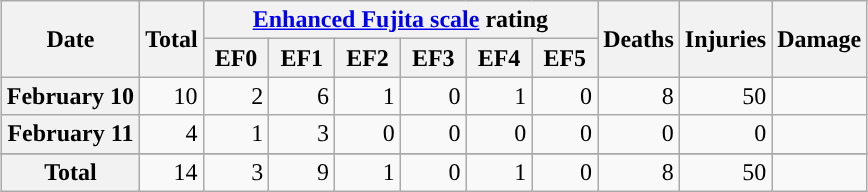<table class="wikitable sortable" style="margin: 1em auto 1em auto;">
<tr>
<th scope="col" rowspan="2">Date</th>
<th scope="col" rowspan="2" align="center">Total</th>
<th scope="col" colspan="6" align="center"><a href='#'>Enhanced Fujita scale</a> rating</th>
<th scope="col" rowspan="2" align="center">Deaths</th>
<th scope="col" rowspan="2" align="center">Injuries</th>
<th scope="col" rowspan="2" align="center">Damage</th>
</tr>
<tr>
<th scope="col" align="center"> EF0 </th>
<th scope="col" align="center"> EF1 </th>
<th scope="col" align="center"> EF2 </th>
<th scope="col" align="center"> EF3 </th>
<th scope="col" align="center"> EF4 </th>
<th scope="col" align="center"> EF5 </th>
</tr>
<tr>
<th scope="row">February 10</th>
<td align="right">10</td>
<td align="right">2</td>
<td align="right">6</td>
<td align="right">1</td>
<td align="right">0</td>
<td align="right">1</td>
<td align="right">0</td>
<td align="right">8</td>
<td align="right">50</td>
<td align="right"></td>
</tr>
<tr>
<th scope="row">February 11</th>
<td align="right">4</td>
<td align="right">1</td>
<td align="right">3</td>
<td align="right">0</td>
<td align="right">0</td>
<td align="right">0</td>
<td align="right">0</td>
<td align="right">0</td>
<td align="right">0</td>
<td align="right"></td>
</tr>
<tr>
</tr>
<tr class="sortbottom">
<th scope="row">Total</th>
<td align="right">14</td>
<td align="right">3</td>
<td align="right">9</td>
<td align="right">1</td>
<td align="right">0</td>
<td align="right">1</td>
<td align="right">0</td>
<td align="right">8</td>
<td align="right">50</td>
<td align="right"></td>
</tr>
</table>
